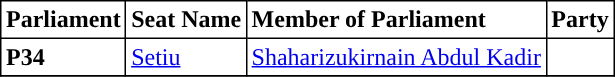<table class="toccolours sortable" border="1" cellpadding="3" style="border-collapse:collapse; text-align: left;">
<tr>
<th align="center">Parliament</th>
<th>Seat Name</th>
<th>Member of Parliament</th>
<th>Party</th>
</tr>
<tr>
<th align="left">P34</th>
<td><a href='#'>Setiu</a></td>
<td><a href='#'>Shaharizukirnain Abdul Kadir</a></td>
<td></td>
</tr>
<tr>
</tr>
</table>
